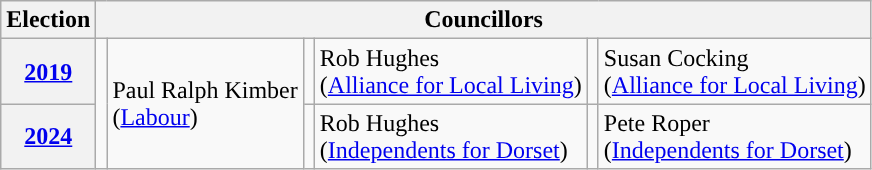<table class="wikitable">
<tr>
<th>Election</th>
<th colspan="6">Councillors</th>
</tr>
<tr>
<th><a href='#'>2019</a></th>
<td rowspan="5" style="background-color: "></td>
<td rowspan="2">Paul Ralph Kimber<br>(<a href='#'>Labour</a>)</td>
<td style="background-color: "></td>
<td>Rob Hughes<br>(<a href='#'>Alliance for Local Living</a>)</td>
<td style="background-color: "></td>
<td>Susan Cocking<br>(<a href='#'>Alliance for Local Living</a>)</td>
</tr>
<tr>
<th><a href='#'>2024</a></th>
<td style="background-color: "></td>
<td>Rob Hughes<br>(<a href='#'>Independents for Dorset</a>)</td>
<td style="background-color: "></td>
<td>Pete Roper<br>(<a href='#'>Independents for Dorset</a>)</td>
</tr>
</table>
